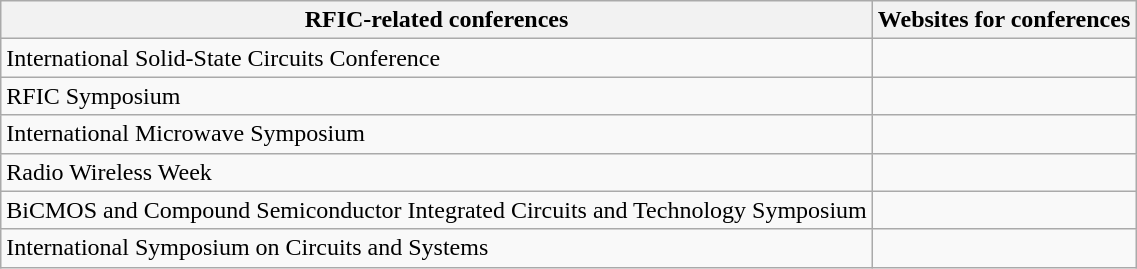<table class="wikitable">
<tr>
<th>RFIC-related conferences</th>
<th>Websites for conferences</th>
</tr>
<tr>
<td>International Solid-State Circuits Conference</td>
<td></td>
</tr>
<tr>
<td>RFIC Symposium</td>
<td></td>
</tr>
<tr>
<td>International Microwave Symposium</td>
<td></td>
</tr>
<tr>
<td>Radio Wireless Week</td>
<td></td>
</tr>
<tr>
<td>BiCMOS and Compound Semiconductor Integrated Circuits and Technology Symposium</td>
<td></td>
</tr>
<tr>
<td>International Symposium on Circuits and Systems</td>
<td></td>
</tr>
</table>
